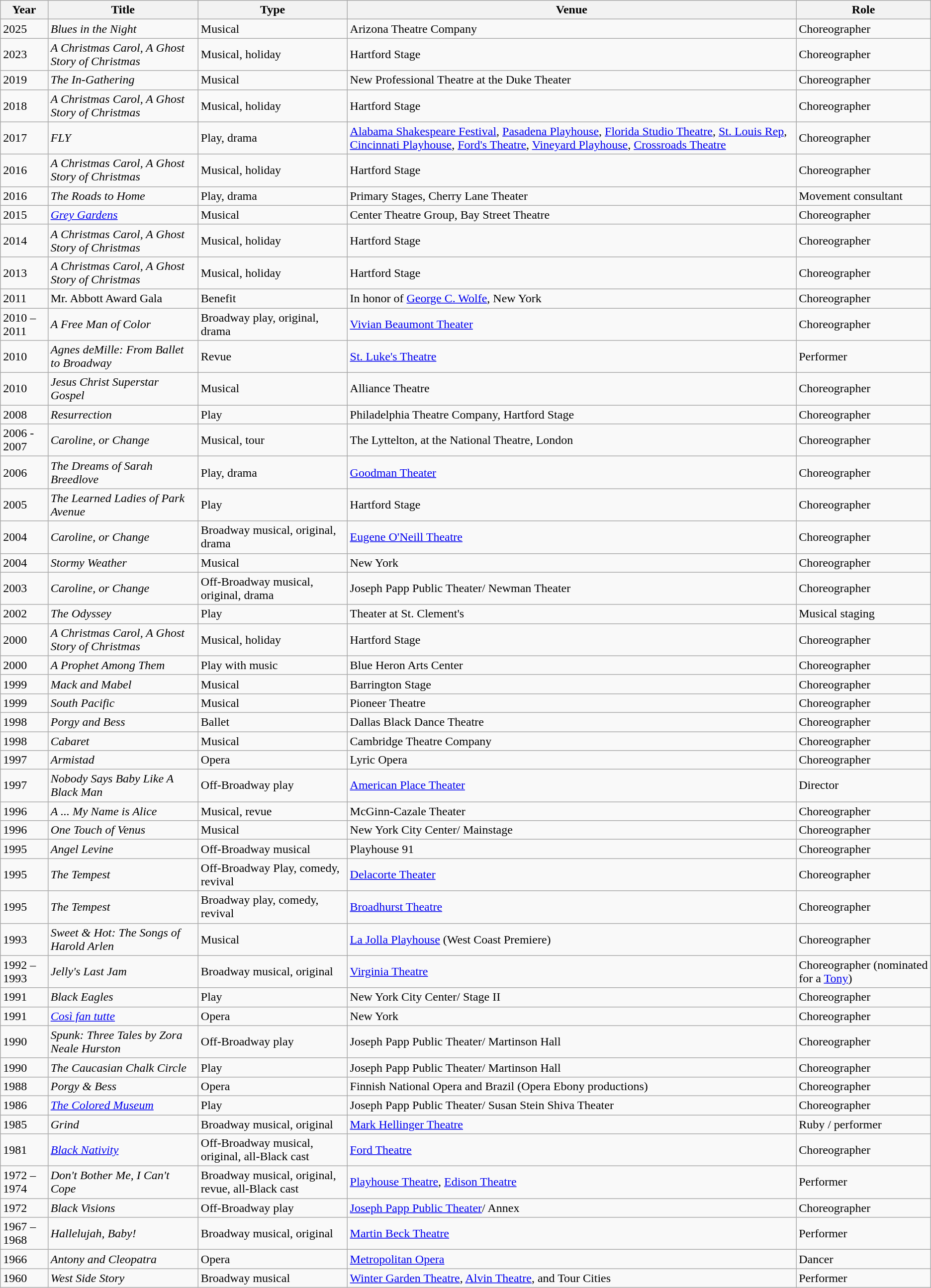<table class="wikitable sortable">
<tr>
<th>Year</th>
<th>Title</th>
<th>Type</th>
<th>Venue</th>
<th>Role</th>
</tr>
<tr>
<td>2025</td>
<td><em>Blues in the Night</em></td>
<td>Musical</td>
<td>Arizona Theatre Company</td>
<td>Choreographer</td>
</tr>
<tr>
<td>2023</td>
<td><em>A Christmas Carol, A Ghost Story of Christmas</em></td>
<td>Musical, holiday</td>
<td>Hartford Stage</td>
<td>Choreographer</td>
</tr>
<tr>
<td>2019</td>
<td><em>The In-Gathering</em></td>
<td>Musical</td>
<td>New Professional Theatre at the Duke Theater</td>
<td>Choreographer</td>
</tr>
<tr>
<td>2018</td>
<td><em>A Christmas Carol, A Ghost Story of Christmas</em></td>
<td>Musical, holiday</td>
<td>Hartford Stage</td>
<td>Choreographer</td>
</tr>
<tr>
<td>2017</td>
<td><em>FLY</em></td>
<td>Play, drama</td>
<td><a href='#'>Alabama Shakespeare Festival</a>, <a href='#'>Pasadena Playhouse</a>, <a href='#'>Florida Studio Theatre</a>, <a href='#'>St. Louis Rep</a>, <a href='#'>Cincinnati Playhouse</a>, <a href='#'>Ford's Theatre</a>, <a href='#'>Vineyard Playhouse</a>, <a href='#'>Crossroads Theatre</a></td>
<td>Choreographer</td>
</tr>
<tr>
<td>2016</td>
<td><em>A Christmas Carol, A Ghost Story of Christmas</em></td>
<td>Musical, holiday</td>
<td>Hartford Stage</td>
<td>Choreographer</td>
</tr>
<tr>
<td>2016</td>
<td><em>The Roads to Home</em></td>
<td>Play, drama</td>
<td>Primary Stages, Cherry Lane Theater</td>
<td>Movement consultant</td>
</tr>
<tr>
<td>2015</td>
<td><em><a href='#'>Grey Gardens</a></em></td>
<td>Musical</td>
<td>Center Theatre Group, Bay Street Theatre</td>
<td>Choreographer</td>
</tr>
<tr>
<td>2014</td>
<td><em>A Christmas Carol, A Ghost Story of Christmas</em></td>
<td>Musical, holiday</td>
<td>Hartford Stage</td>
<td>Choreographer</td>
</tr>
<tr>
<td>2013</td>
<td><em>A Christmas Carol, A Ghost Story of Christmas</em></td>
<td>Musical, holiday</td>
<td>Hartford Stage</td>
<td>Choreographer</td>
</tr>
<tr>
<td>2011</td>
<td>Mr. Abbott Award Gala</td>
<td>Benefit</td>
<td>In honor of <a href='#'>George C. Wolfe</a>, New York</td>
<td>Choreographer</td>
</tr>
<tr>
<td>2010 –  2011</td>
<td><em>A Free Man of Color</em></td>
<td>Broadway play, original, drama</td>
<td><a href='#'>Vivian Beaumont Theater</a></td>
<td>Choreographer</td>
</tr>
<tr>
<td>2010</td>
<td><em>Agnes deMille: From Ballet to Broadway</em></td>
<td>Revue</td>
<td><a href='#'>St. Luke's Theatre</a></td>
<td>Performer</td>
</tr>
<tr>
<td>2010</td>
<td><em>Jesus Christ Superstar Gospel</em></td>
<td>Musical</td>
<td>Alliance Theatre</td>
<td>Choreographer</td>
</tr>
<tr>
<td>2008</td>
<td><em>Resurrection</em></td>
<td>Play</td>
<td>Philadelphia Theatre Company, Hartford Stage</td>
<td>Choreographer</td>
</tr>
<tr>
<td>2006 - 2007</td>
<td><em>Caroline, or Change</em></td>
<td>Musical, tour</td>
<td>The Lyttelton, at the National Theatre, London</td>
<td>Choreographer</td>
</tr>
<tr>
<td>2006</td>
<td><em>The Dreams of Sarah Breedlove</em></td>
<td>Play, drama</td>
<td><a href='#'>Goodman Theater</a></td>
<td>Choreographer</td>
</tr>
<tr>
<td>2005</td>
<td><em>The Learned Ladies of Park Avenue</em></td>
<td>Play</td>
<td>Hartford Stage</td>
<td>Choreographer</td>
</tr>
<tr>
<td>2004</td>
<td><em>Caroline, or Change</em></td>
<td>Broadway musical, original, drama</td>
<td><a href='#'>Eugene O'Neill Theatre</a></td>
<td>Choreographer</td>
</tr>
<tr>
<td>2004</td>
<td><em>Stormy Weather</em></td>
<td>Musical</td>
<td>New York</td>
<td>Choreographer</td>
</tr>
<tr>
<td>2003</td>
<td><em>Caroline, or Change</em></td>
<td>Off-Broadway musical, original, drama</td>
<td>Joseph Papp Public Theater/ Newman Theater</td>
<td>Choreographer</td>
</tr>
<tr>
<td>2002</td>
<td><em>The Odyssey</em></td>
<td>Play</td>
<td>Theater at St. Clement's</td>
<td>Musical staging</td>
</tr>
<tr>
<td>2000</td>
<td><em>A Christmas Carol, A Ghost Story of Christmas</em></td>
<td>Musical, holiday</td>
<td>Hartford Stage</td>
<td>Choreographer</td>
</tr>
<tr>
<td>2000</td>
<td><em>A Prophet Among Them</em></td>
<td>Play with music</td>
<td>Blue Heron Arts Center</td>
<td>Choreographer</td>
</tr>
<tr>
<td>1999</td>
<td><em>Mack and Mabel</em></td>
<td>Musical</td>
<td>Barrington Stage</td>
<td>Choreographer</td>
</tr>
<tr>
<td>1999</td>
<td><em>South Pacific</em></td>
<td>Musical</td>
<td>Pioneer Theatre</td>
<td>Choreographer</td>
</tr>
<tr>
<td>1998</td>
<td><em>Porgy and Bess</em></td>
<td>Ballet</td>
<td>Dallas Black Dance Theatre</td>
<td>Choreographer</td>
</tr>
<tr>
<td>1998</td>
<td><em>Cabaret</em></td>
<td>Musical</td>
<td>Cambridge Theatre Company</td>
<td>Choreographer</td>
</tr>
<tr>
<td>1997</td>
<td><em>Armistad</em></td>
<td>Opera</td>
<td>Lyric Opera</td>
<td>Choreographer</td>
</tr>
<tr>
<td>1997</td>
<td><em>Nobody Says Baby Like A Black Man</em></td>
<td>Off-Broadway play</td>
<td><a href='#'>American Place Theater</a></td>
<td>Director</td>
</tr>
<tr>
<td>1996</td>
<td><em>A ... My Name is Alice</em></td>
<td>Musical, revue</td>
<td>McGinn-Cazale Theater</td>
<td>Choreographer</td>
</tr>
<tr>
<td>1996</td>
<td><em>One Touch of Venus</em></td>
<td>Musical</td>
<td>New York City Center/ Mainstage</td>
<td>Choreographer</td>
</tr>
<tr>
<td>1995</td>
<td><em>Angel Levine</em></td>
<td>Off-Broadway musical</td>
<td>Playhouse 91</td>
<td>Choreographer</td>
</tr>
<tr>
<td>1995</td>
<td><em>The Tempest</em></td>
<td>Off-Broadway Play, comedy, revival</td>
<td><a href='#'>Delacorte Theater</a></td>
<td>Choreographer</td>
</tr>
<tr>
<td>1995</td>
<td><em>The Tempest</em></td>
<td>Broadway play, comedy, revival</td>
<td><a href='#'>Broadhurst Theatre</a></td>
<td>Choreographer</td>
</tr>
<tr>
<td>1993</td>
<td><em>Sweet & Hot: The Songs of Harold Arlen</em></td>
<td>Musical</td>
<td><a href='#'>La Jolla Playhouse</a> (West Coast Premiere)</td>
<td>Choreographer</td>
</tr>
<tr>
<td>1992 – 1993</td>
<td><em>Jelly's Last Jam</em></td>
<td>Broadway musical, original</td>
<td><a href='#'>Virginia Theatre</a></td>
<td>Choreographer (nominated for a <a href='#'>Tony</a>)</td>
</tr>
<tr>
<td>1991</td>
<td><em>Black Eagles</em></td>
<td>Play</td>
<td>New York City Center/ Stage II</td>
<td>Choreographer</td>
</tr>
<tr>
<td>1991</td>
<td><em><a href='#'>Così fan tutte</a></em></td>
<td>Opera</td>
<td>New York</td>
<td>Choreographer</td>
</tr>
<tr>
<td>1990</td>
<td><em>Spunk: Three Tales by Zora Neale Hurston</em></td>
<td>Off-Broadway play</td>
<td>Joseph Papp Public Theater/ Martinson Hall</td>
<td>Choreographer</td>
</tr>
<tr>
<td>1990</td>
<td><em>The Caucasian Chalk Circle</em></td>
<td>Play</td>
<td>Joseph Papp Public Theater/ Martinson Hall</td>
<td>Choreographer</td>
</tr>
<tr>
<td>1988</td>
<td><em>Porgy & Bess</em></td>
<td>Opera</td>
<td>Finnish National Opera and Brazil (Opera Ebony productions)</td>
<td>Choreographer</td>
</tr>
<tr>
<td>1986</td>
<td><em><a href='#'>The Colored Museum</a></em></td>
<td>Play</td>
<td>Joseph Papp Public Theater/ Susan Stein Shiva Theater</td>
<td>Choreographer</td>
</tr>
<tr>
<td>1985</td>
<td><em>Grind</em></td>
<td>Broadway musical, original</td>
<td><a href='#'>Mark Hellinger Theatre</a></td>
<td>Ruby / performer</td>
</tr>
<tr>
<td>1981</td>
<td><em><a href='#'>Black Nativity</a></em></td>
<td>Off-Broadway musical, original, all-Black cast</td>
<td><a href='#'>Ford Theatre</a></td>
<td>Choreographer</td>
</tr>
<tr>
<td>1972 – 1974</td>
<td><em>Don't Bother Me, I Can't Cope</em></td>
<td>Broadway musical, original, revue, all-Black cast</td>
<td><a href='#'>Playhouse Theatre</a>, <a href='#'>Edison Theatre</a></td>
<td>Performer</td>
</tr>
<tr>
<td>1972</td>
<td><em>Black Visions</em></td>
<td>Off-Broadway play</td>
<td><a href='#'>Joseph Papp Public Theater</a>/ Annex</td>
<td>Choreographer</td>
</tr>
<tr>
<td>1967 – 1968</td>
<td><em>Hallelujah, Baby!</em></td>
<td>Broadway musical, original</td>
<td><a href='#'>Martin Beck Theatre</a></td>
<td>Performer</td>
</tr>
<tr>
<td>1966</td>
<td><em>Antony and Cleopatra</em></td>
<td>Opera</td>
<td><a href='#'>Metropolitan Opera</a></td>
<td>Dancer</td>
</tr>
<tr>
<td>1960</td>
<td><em>West Side Story</em></td>
<td>Broadway musical</td>
<td><a href='#'>Winter Garden Theatre</a>, <a href='#'>Alvin Theatre</a>, and Tour Cities</td>
<td>Performer</td>
</tr>
</table>
